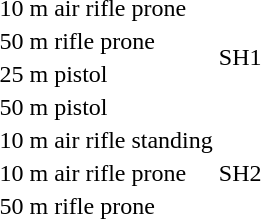<table>
<tr>
<td>10 m air rifle prone<br></td>
<td rowspan=4>SH1</td>
<td></td>
<td></td>
<td></td>
</tr>
<tr>
<td>50 m rifle prone<br></td>
<td></td>
<td></td>
<td></td>
</tr>
<tr>
<td>25 m pistol<br></td>
<td></td>
<td></td>
<td></td>
</tr>
<tr>
<td>50 m pistol<br></td>
<td></td>
<td></td>
<td></td>
</tr>
<tr>
<td nowrap>10 m air rifle standing<br></td>
<td rowspan=3>SH2</td>
<td></td>
<td></td>
<td></td>
</tr>
<tr>
<td>10 m air rifle prone<br></td>
<td></td>
<td></td>
<td></td>
</tr>
<tr>
<td>50 m rifle prone<br></td>
<td></td>
<td></td>
<td></td>
</tr>
</table>
